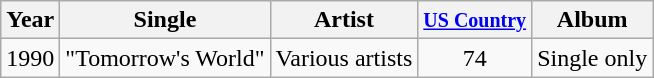<table class="wikitable">
<tr>
<th>Year</th>
<th>Single</th>
<th>Artist</th>
<th><small><a href='#'>US Country</a></small></th>
<th>Album</th>
</tr>
<tr>
<td>1990</td>
<td>"Tomorrow's World"</td>
<td style="text-align:center;">Various artists</td>
<td style="text-align:center;">74</td>
<td>Single only</td>
</tr>
</table>
